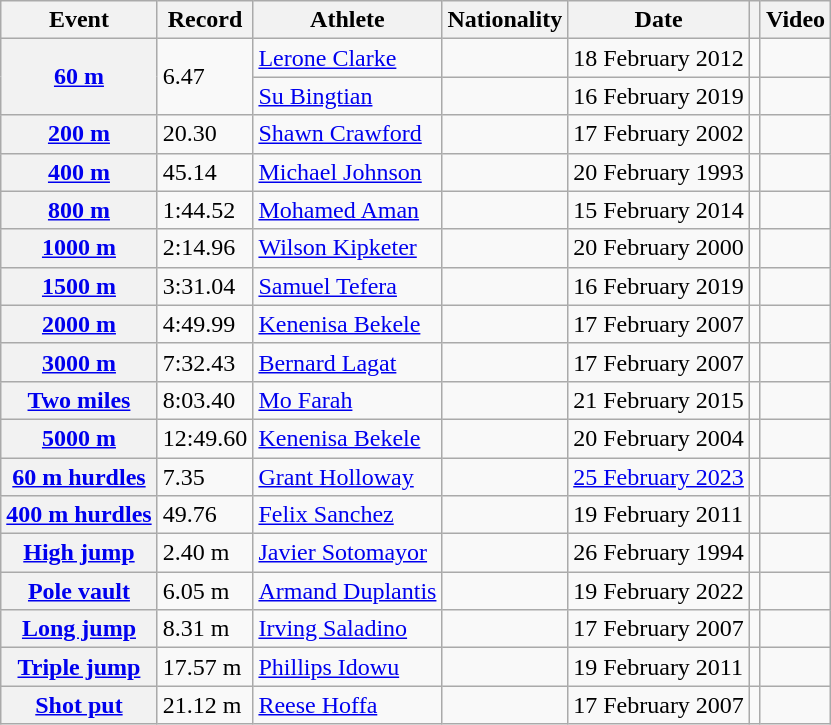<table class="wikitable plainrowheaders sticky-header">
<tr>
<th scope="col">Event</th>
<th scope="col">Record</th>
<th scope="col">Athlete</th>
<th scope="col">Nationality</th>
<th scope="col">Date</th>
<th scope="col"></th>
<th scope="col">Video</th>
</tr>
<tr>
<th scope="rowgroup" rowspan="2"><a href='#'>60 m</a></th>
<td rowspan="2">6.47</td>
<td><a href='#'>Lerone Clarke</a></td>
<td></td>
<td>18 February 2012</td>
<td></td>
<td></td>
</tr>
<tr>
<td><a href='#'>Su Bingtian</a></td>
<td></td>
<td>16 February 2019</td>
<td></td>
<td></td>
</tr>
<tr>
<th scope="row"><a href='#'>200 m</a></th>
<td>20.30</td>
<td><a href='#'>Shawn Crawford</a></td>
<td></td>
<td>17 February 2002</td>
<td></td>
<td></td>
</tr>
<tr>
<th scope="row"><a href='#'>400 m</a></th>
<td>45.14</td>
<td><a href='#'>Michael Johnson</a></td>
<td></td>
<td>20 February 1993</td>
<td></td>
<td></td>
</tr>
<tr>
<th scope="row"><a href='#'>800 m</a></th>
<td>1:44.52</td>
<td><a href='#'>Mohamed Aman</a></td>
<td></td>
<td>15 February 2014</td>
<td></td>
<td></td>
</tr>
<tr>
<th scope="row"><a href='#'>1000 m</a></th>
<td>2:14.96</td>
<td><a href='#'>Wilson Kipketer</a></td>
<td></td>
<td>20 February 2000</td>
<td></td>
<td></td>
</tr>
<tr>
<th scope="row"><a href='#'>1500 m</a></th>
<td>3:31.04 <strong></strong></td>
<td><a href='#'>Samuel Tefera</a></td>
<td></td>
<td>16 February 2019</td>
<td></td>
<td></td>
</tr>
<tr>
<th scope="row"><a href='#'>2000 m</a></th>
<td>4:49.99 <strong></strong></td>
<td><a href='#'>Kenenisa Bekele</a></td>
<td></td>
<td>17 February 2007</td>
<td></td>
<td></td>
</tr>
<tr>
<th scope="row"><a href='#'>3000 m</a></th>
<td>7:32.43</td>
<td><a href='#'>Bernard Lagat</a></td>
<td></td>
<td>17 February 2007</td>
<td></td>
<td></td>
</tr>
<tr>
<th scope="row"><a href='#'>Two miles</a></th>
<td>8:03.40 </td>
<td><a href='#'>Mo Farah</a></td>
<td></td>
<td>21 February 2015</td>
<td></td>
<td></td>
</tr>
<tr>
<th scope="row"><a href='#'>5000 m</a></th>
<td>12:49.60 <strong></strong></td>
<td><a href='#'>Kenenisa Bekele</a></td>
<td></td>
<td>20 February 2004</td>
<td></td>
<td></td>
</tr>
<tr>
<th scope="row"><a href='#'>60 m hurdles</a></th>
<td>7.35</td>
<td><a href='#'>Grant Holloway</a></td>
<td></td>
<td><a href='#'>25 February 2023</a></td>
<td></td>
<td></td>
</tr>
<tr>
<th scope="row"><a href='#'>400 m hurdles</a></th>
<td>49.76</td>
<td><a href='#'>Felix Sanchez</a></td>
<td></td>
<td>19 February 2011</td>
<td></td>
<td></td>
</tr>
<tr>
<th scope="row"><a href='#'>High jump</a></th>
<td>2.40 m</td>
<td><a href='#'>Javier Sotomayor</a></td>
<td></td>
<td>26 February 1994</td>
<td></td>
<td></td>
</tr>
<tr>
<th scope="row"><a href='#'>Pole vault</a></th>
<td>6.05 m</td>
<td><a href='#'>Armand Duplantis</a></td>
<td></td>
<td>19 February 2022</td>
<td></td>
<td></td>
</tr>
<tr>
<th scope="row"><a href='#'>Long jump</a></th>
<td>8.31 m</td>
<td><a href='#'>Irving Saladino</a></td>
<td></td>
<td>17 February 2007</td>
<td></td>
<td></td>
</tr>
<tr>
<th scope="row"><a href='#'>Triple jump</a></th>
<td>17.57 m</td>
<td><a href='#'>Phillips Idowu</a></td>
<td></td>
<td>19 February 2011</td>
<td></td>
<td></td>
</tr>
<tr>
<th scope="row"><a href='#'>Shot put</a></th>
<td>21.12 m</td>
<td><a href='#'>Reese Hoffa</a></td>
<td></td>
<td>17 February 2007</td>
<td></td>
<td></td>
</tr>
</table>
